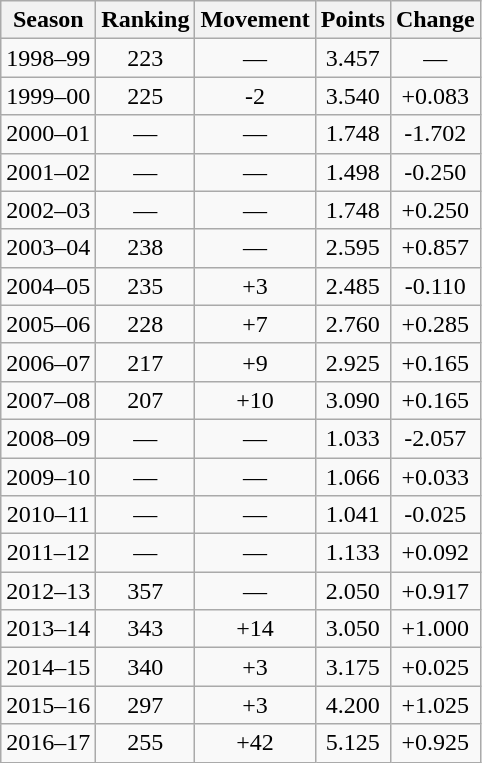<table class="wikitable plainrowheaders sortable" style="text-align: center;">
<tr>
<th>Season</th>
<th>Ranking</th>
<th>Movement</th>
<th>Points</th>
<th>Change</th>
</tr>
<tr>
<td>1998–99</td>
<td>223</td>
<td>—</td>
<td>3.457</td>
<td>—</td>
</tr>
<tr>
<td>1999–00</td>
<td>225</td>
<td> -2</td>
<td>3.540</td>
<td> +0.083</td>
</tr>
<tr>
<td>2000–01</td>
<td>—</td>
<td>—</td>
<td>1.748</td>
<td> -1.702</td>
</tr>
<tr>
<td>2001–02</td>
<td>—</td>
<td>—</td>
<td>1.498</td>
<td> -0.250</td>
</tr>
<tr>
<td>2002–03</td>
<td>—</td>
<td>—</td>
<td>1.748</td>
<td> +0.250</td>
</tr>
<tr>
<td>2003–04</td>
<td>238</td>
<td>—</td>
<td>2.595</td>
<td> +0.857</td>
</tr>
<tr>
<td>2004–05</td>
<td>235</td>
<td> +3</td>
<td>2.485</td>
<td> -0.110</td>
</tr>
<tr>
<td>2005–06</td>
<td>228</td>
<td> +7</td>
<td>2.760</td>
<td> +0.285</td>
</tr>
<tr>
<td>2006–07</td>
<td>217</td>
<td> +9</td>
<td>2.925</td>
<td> +0.165</td>
</tr>
<tr>
<td>2007–08</td>
<td>207</td>
<td> +10</td>
<td>3.090</td>
<td> +0.165</td>
</tr>
<tr>
<td>2008–09</td>
<td>—</td>
<td>—</td>
<td>1.033</td>
<td> -2.057</td>
</tr>
<tr>
<td>2009–10</td>
<td>—</td>
<td>—</td>
<td>1.066</td>
<td> +0.033</td>
</tr>
<tr>
<td>2010–11</td>
<td>—</td>
<td>—</td>
<td>1.041</td>
<td> -0.025</td>
</tr>
<tr>
<td>2011–12</td>
<td>—</td>
<td>—</td>
<td>1.133</td>
<td> +0.092</td>
</tr>
<tr>
<td>2012–13</td>
<td>357</td>
<td>—</td>
<td>2.050</td>
<td> +0.917</td>
</tr>
<tr>
<td>2013–14</td>
<td>343</td>
<td> +14</td>
<td>3.050</td>
<td> +1.000</td>
</tr>
<tr>
<td>2014–15</td>
<td>340</td>
<td> +3</td>
<td>3.175</td>
<td> +0.025</td>
</tr>
<tr>
<td>2015–16</td>
<td>297</td>
<td> +3</td>
<td>4.200</td>
<td> +1.025</td>
</tr>
<tr>
<td>2016–17</td>
<td>255</td>
<td> +42</td>
<td>5.125</td>
<td> +0.925</td>
</tr>
</table>
